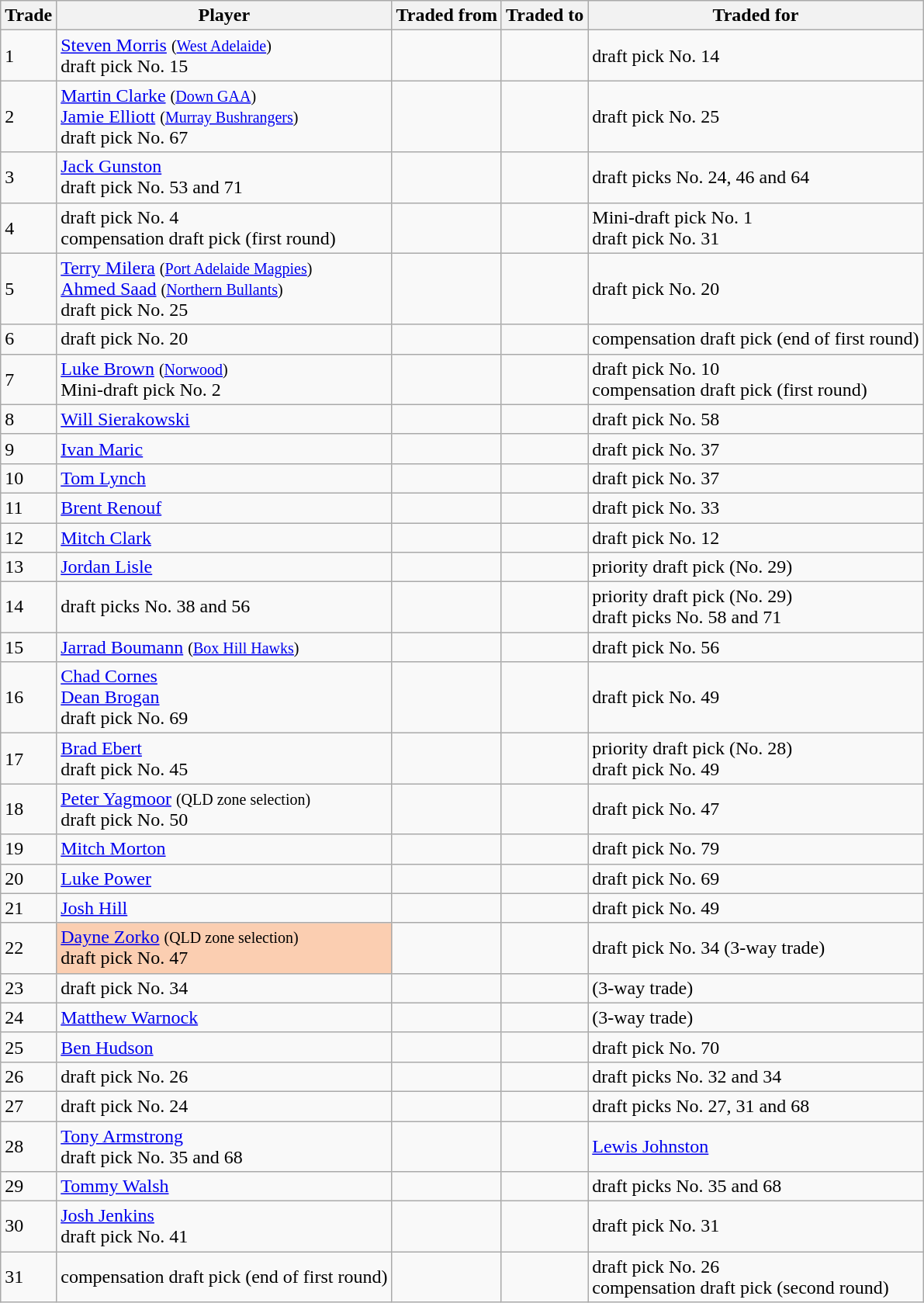<table class="wikitable sortable">
<tr>
<th>Trade</th>
<th>Player</th>
<th>Traded from</th>
<th>Traded to</th>
<th>Traded for</th>
</tr>
<tr>
<td>1</td>
<td><a href='#'>Steven Morris</a> <small>(<a href='#'>West Adelaide</a>)</small><br>draft pick No. 15</td>
<td></td>
<td></td>
<td>draft pick No. 14</td>
</tr>
<tr>
<td>2</td>
<td><a href='#'>Martin Clarke</a> <small>(<a href='#'>Down GAA</a>)</small><br><a href='#'>Jamie Elliott</a> <small>(<a href='#'>Murray Bushrangers</a>)</small><br>draft pick No. 67</td>
<td></td>
<td></td>
<td>draft pick No. 25</td>
</tr>
<tr>
<td>3</td>
<td><a href='#'>Jack Gunston</a><br>draft pick No. 53 and 71</td>
<td></td>
<td></td>
<td>draft picks No. 24, 46 and 64</td>
</tr>
<tr>
<td>4</td>
<td>draft pick No. 4<br>compensation draft pick (first round)</td>
<td></td>
<td></td>
<td>Mini-draft pick No. 1<br>draft pick No. 31</td>
</tr>
<tr>
<td>5</td>
<td><a href='#'>Terry Milera</a> <small>(<a href='#'>Port Adelaide Magpies</a>)</small><br><a href='#'>Ahmed Saad</a> <small>(<a href='#'>Northern Bullants</a>)</small><br>draft pick No. 25</td>
<td></td>
<td></td>
<td>draft pick No. 20</td>
</tr>
<tr>
<td>6</td>
<td>draft pick No. 20</td>
<td></td>
<td></td>
<td>compensation draft pick (end of first round)</td>
</tr>
<tr>
<td>7</td>
<td><a href='#'>Luke Brown</a> <small>(<a href='#'>Norwood</a>)</small><br>Mini-draft pick No. 2</td>
<td></td>
<td></td>
<td>draft pick No. 10<br>compensation draft pick (first round)</td>
</tr>
<tr>
<td>8</td>
<td><a href='#'>Will Sierakowski</a></td>
<td></td>
<td></td>
<td>draft pick No. 58</td>
</tr>
<tr>
<td>9</td>
<td><a href='#'>Ivan Maric</a></td>
<td></td>
<td></td>
<td>draft pick No. 37</td>
</tr>
<tr>
<td>10</td>
<td><a href='#'>Tom Lynch</a></td>
<td></td>
<td></td>
<td>draft pick No. 37</td>
</tr>
<tr>
<td>11</td>
<td><a href='#'>Brent Renouf</a></td>
<td></td>
<td></td>
<td>draft pick No. 33</td>
</tr>
<tr>
<td>12</td>
<td><a href='#'>Mitch Clark</a></td>
<td></td>
<td></td>
<td>draft pick No. 12</td>
</tr>
<tr>
<td>13</td>
<td><a href='#'>Jordan Lisle</a></td>
<td></td>
<td></td>
<td>priority draft pick (No. 29)</td>
</tr>
<tr>
<td>14</td>
<td>draft picks No. 38 and 56</td>
<td></td>
<td></td>
<td>priority draft pick (No. 29)<br>draft picks No. 58 and 71</td>
</tr>
<tr>
<td>15</td>
<td><a href='#'>Jarrad Boumann</a> <small>(<a href='#'>Box Hill Hawks</a>)</small></td>
<td></td>
<td></td>
<td>draft pick No. 56</td>
</tr>
<tr>
<td>16</td>
<td><a href='#'>Chad Cornes</a><br><a href='#'>Dean Brogan</a><br>draft pick No. 69</td>
<td></td>
<td></td>
<td>draft pick No. 49</td>
</tr>
<tr>
<td>17</td>
<td><a href='#'>Brad Ebert</a><br>draft pick No. 45</td>
<td></td>
<td></td>
<td>priority draft pick (No. 28)<br>draft pick No. 49</td>
</tr>
<tr>
<td>18</td>
<td><a href='#'>Peter Yagmoor</a> <small>(QLD zone selection)</small><br>draft pick No. 50</td>
<td></td>
<td></td>
<td>draft pick No. 47</td>
</tr>
<tr>
<td>19</td>
<td><a href='#'>Mitch Morton</a></td>
<td></td>
<td></td>
<td>draft pick No. 79</td>
</tr>
<tr>
<td>20</td>
<td><a href='#'>Luke Power</a></td>
<td></td>
<td></td>
<td>draft pick No. 69</td>
</tr>
<tr>
<td>21</td>
<td><a href='#'>Josh Hill</a></td>
<td></td>
<td></td>
<td>draft pick No. 49</td>
</tr>
<tr>
<td>22</td>
<td bgcolor="#FBCEB1"><a href='#'>Dayne Zorko</a> <small>(QLD zone selection)</small><br>draft pick No. 47</td>
<td></td>
<td></td>
<td>draft pick No. 34 (3-way trade)</td>
</tr>
<tr>
<td>23</td>
<td>draft pick No. 34</td>
<td></td>
<td></td>
<td>(3-way trade)</td>
</tr>
<tr>
<td>24</td>
<td><a href='#'>Matthew Warnock</a></td>
<td></td>
<td></td>
<td>(3-way trade)</td>
</tr>
<tr>
<td>25</td>
<td><a href='#'>Ben Hudson</a></td>
<td></td>
<td></td>
<td>draft pick No. 70</td>
</tr>
<tr>
<td>26</td>
<td>draft pick No. 26</td>
<td></td>
<td></td>
<td>draft picks No. 32 and 34</td>
</tr>
<tr>
<td>27</td>
<td>draft pick No. 24</td>
<td></td>
<td></td>
<td>draft picks No. 27, 31 and 68</td>
</tr>
<tr>
<td>28</td>
<td><a href='#'>Tony Armstrong</a><br>draft pick No. 35 and 68</td>
<td></td>
<td></td>
<td><a href='#'>Lewis Johnston</a></td>
</tr>
<tr>
<td>29</td>
<td><a href='#'>Tommy Walsh</a></td>
<td></td>
<td></td>
<td>draft picks No. 35 and 68</td>
</tr>
<tr>
<td>30</td>
<td><a href='#'>Josh Jenkins</a><br>draft pick No. 41</td>
<td></td>
<td></td>
<td>draft pick No. 31</td>
</tr>
<tr>
<td>31</td>
<td>compensation draft pick (end of first round)</td>
<td></td>
<td></td>
<td>draft pick No. 26<br>compensation draft pick (second round)</td>
</tr>
</table>
